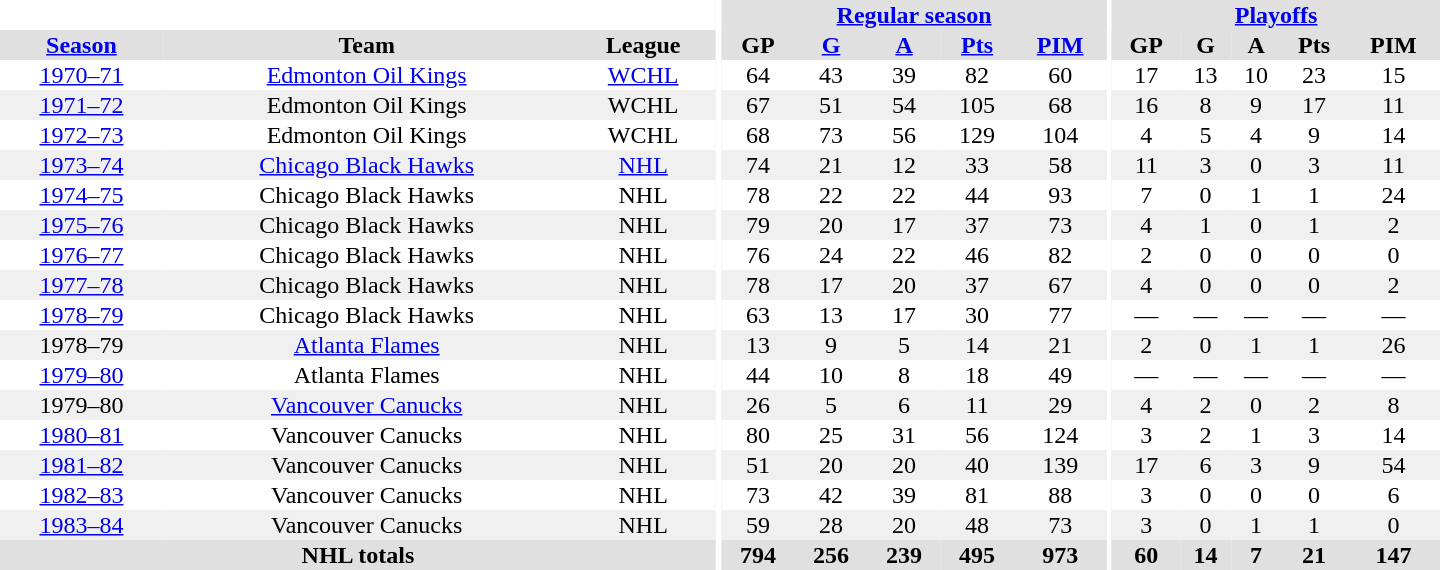<table border="0" cellpadding="1" cellspacing="0" style="text-align:center; width:60em">
<tr bgcolor="#e0e0e0">
<th colspan="3" bgcolor="#ffffff"></th>
<th rowspan="99" bgcolor="#ffffff"></th>
<th colspan="5"><a href='#'>Regular season</a></th>
<th rowspan="99" bgcolor="#ffffff"></th>
<th colspan="5"><a href='#'>Playoffs</a></th>
</tr>
<tr bgcolor="#e0e0e0">
<th><a href='#'>Season</a></th>
<th>Team</th>
<th>League</th>
<th>GP</th>
<th><a href='#'>G</a></th>
<th><a href='#'>A</a></th>
<th><a href='#'>Pts</a></th>
<th><a href='#'>PIM</a></th>
<th>GP</th>
<th>G</th>
<th>A</th>
<th>Pts</th>
<th>PIM</th>
</tr>
<tr>
<td><a href='#'>1970–71</a></td>
<td><a href='#'>Edmonton Oil Kings</a></td>
<td><a href='#'>WCHL</a></td>
<td>64</td>
<td>43</td>
<td>39</td>
<td>82</td>
<td>60</td>
<td>17</td>
<td>13</td>
<td>10</td>
<td>23</td>
<td>15</td>
</tr>
<tr style="background-color:#f0f0f0;">
<td><a href='#'>1971–72</a></td>
<td>Edmonton Oil Kings</td>
<td>WCHL</td>
<td>67</td>
<td>51</td>
<td>54</td>
<td>105</td>
<td>68</td>
<td>16</td>
<td>8</td>
<td>9</td>
<td>17</td>
<td>11</td>
</tr>
<tr>
<td><a href='#'>1972–73</a></td>
<td>Edmonton Oil Kings</td>
<td>WCHL</td>
<td>68</td>
<td>73</td>
<td>56</td>
<td>129</td>
<td>104</td>
<td>4</td>
<td>5</td>
<td>4</td>
<td>9</td>
<td>14</td>
</tr>
<tr style="background-color:#f0f0f0;">
<td><a href='#'>1973–74</a></td>
<td><a href='#'>Chicago Black Hawks</a></td>
<td><a href='#'>NHL</a></td>
<td>74</td>
<td>21</td>
<td>12</td>
<td>33</td>
<td>58</td>
<td>11</td>
<td>3</td>
<td>0</td>
<td>3</td>
<td>11</td>
</tr>
<tr>
<td><a href='#'>1974–75</a></td>
<td>Chicago Black Hawks</td>
<td>NHL</td>
<td>78</td>
<td>22</td>
<td>22</td>
<td>44</td>
<td>93</td>
<td>7</td>
<td>0</td>
<td>1</td>
<td>1</td>
<td>24</td>
</tr>
<tr style="background-color:#f0f0f0;">
<td><a href='#'>1975–76</a></td>
<td>Chicago Black Hawks</td>
<td>NHL</td>
<td>79</td>
<td>20</td>
<td>17</td>
<td>37</td>
<td>73</td>
<td>4</td>
<td>1</td>
<td>0</td>
<td>1</td>
<td>2</td>
</tr>
<tr>
<td><a href='#'>1976–77</a></td>
<td>Chicago Black Hawks</td>
<td>NHL</td>
<td>76</td>
<td>24</td>
<td>22</td>
<td>46</td>
<td>82</td>
<td>2</td>
<td>0</td>
<td>0</td>
<td>0</td>
<td>0</td>
</tr>
<tr style="background-color:#f0f0f0;">
<td><a href='#'>1977–78</a></td>
<td>Chicago Black Hawks</td>
<td>NHL</td>
<td>78</td>
<td>17</td>
<td>20</td>
<td>37</td>
<td>67</td>
<td>4</td>
<td>0</td>
<td>0</td>
<td>0</td>
<td>2</td>
</tr>
<tr>
<td><a href='#'>1978–79</a></td>
<td>Chicago Black Hawks</td>
<td>NHL</td>
<td>63</td>
<td>13</td>
<td>17</td>
<td>30</td>
<td>77</td>
<td>—</td>
<td>—</td>
<td>—</td>
<td>—</td>
<td>—</td>
</tr>
<tr style="background-color:#f0f0f0;">
<td>1978–79</td>
<td><a href='#'>Atlanta Flames</a></td>
<td>NHL</td>
<td>13</td>
<td>9</td>
<td>5</td>
<td>14</td>
<td>21</td>
<td>2</td>
<td>0</td>
<td>1</td>
<td>1</td>
<td>26</td>
</tr>
<tr>
<td><a href='#'>1979–80</a></td>
<td>Atlanta Flames</td>
<td>NHL</td>
<td>44</td>
<td>10</td>
<td>8</td>
<td>18</td>
<td>49</td>
<td>—</td>
<td>—</td>
<td>—</td>
<td>—</td>
<td>—</td>
</tr>
<tr style="background-color:#f0f0f0;">
<td>1979–80</td>
<td><a href='#'>Vancouver Canucks</a></td>
<td>NHL</td>
<td>26</td>
<td>5</td>
<td>6</td>
<td>11</td>
<td>29</td>
<td>4</td>
<td>2</td>
<td>0</td>
<td>2</td>
<td>8</td>
</tr>
<tr>
<td><a href='#'>1980–81</a></td>
<td>Vancouver Canucks</td>
<td>NHL</td>
<td>80</td>
<td>25</td>
<td>31</td>
<td>56</td>
<td>124</td>
<td>3</td>
<td>2</td>
<td>1</td>
<td>3</td>
<td>14</td>
</tr>
<tr style="background-color:#f0f0f0;">
<td><a href='#'>1981–82</a></td>
<td>Vancouver Canucks</td>
<td>NHL</td>
<td>51</td>
<td>20</td>
<td>20</td>
<td>40</td>
<td>139</td>
<td>17</td>
<td>6</td>
<td>3</td>
<td>9</td>
<td>54</td>
</tr>
<tr>
<td><a href='#'>1982–83</a></td>
<td>Vancouver Canucks</td>
<td>NHL</td>
<td>73</td>
<td>42</td>
<td>39</td>
<td>81</td>
<td>88</td>
<td>3</td>
<td>0</td>
<td>0</td>
<td>0</td>
<td>6</td>
</tr>
<tr style="background-color:#f0f0f0;">
<td><a href='#'>1983–84</a></td>
<td>Vancouver Canucks</td>
<td>NHL</td>
<td>59</td>
<td>28</td>
<td>20</td>
<td>48</td>
<td>73</td>
<td>3</td>
<td>0</td>
<td>1</td>
<td>1</td>
<td>0</td>
</tr>
<tr style="background-color:#e0e0e0;">
<th colspan="3">NHL totals</th>
<th>794</th>
<th>256</th>
<th>239</th>
<th>495</th>
<th>973</th>
<th>60</th>
<th>14</th>
<th>7</th>
<th>21</th>
<th>147</th>
</tr>
</table>
